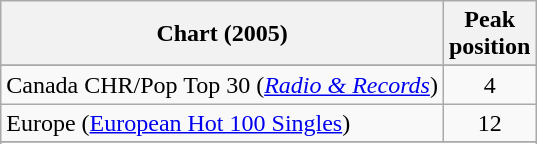<table class="wikitable sortable">
<tr>
<th>Chart (2005)</th>
<th>Peak<br>position</th>
</tr>
<tr>
</tr>
<tr>
</tr>
<tr>
</tr>
<tr>
</tr>
<tr>
</tr>
<tr>
<td>Canada CHR/Pop Top 30 (<em><a href='#'>Radio & Records</a></em>)</td>
<td align="center">4</td>
</tr>
<tr>
<td>Europe (<a href='#'>European Hot 100 Singles</a>)</td>
<td align="center">12</td>
</tr>
<tr>
</tr>
<tr>
</tr>
<tr>
</tr>
<tr>
</tr>
<tr>
</tr>
<tr>
</tr>
<tr>
</tr>
<tr>
</tr>
<tr>
</tr>
<tr>
</tr>
<tr>
</tr>
<tr>
</tr>
<tr>
</tr>
<tr>
</tr>
<tr>
</tr>
<tr>
</tr>
</table>
